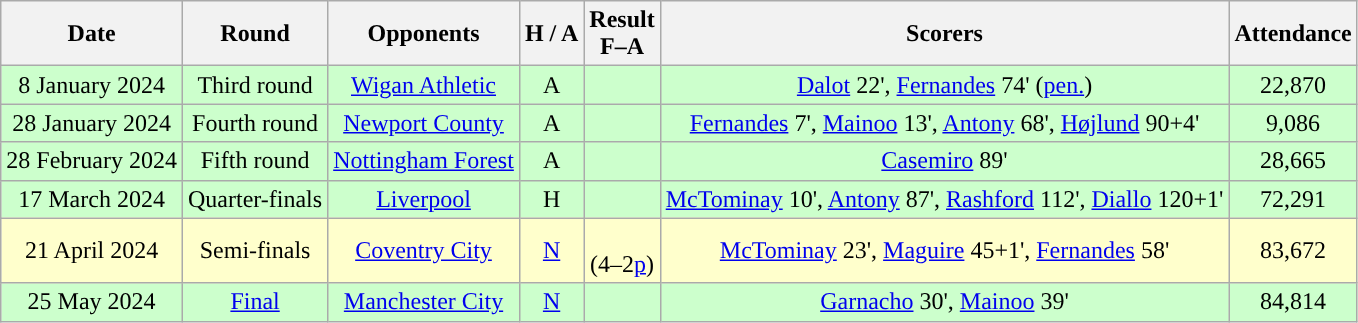<table class="wikitable" style="text-align:center">
<tr>
<th>Date</th>
<th>Round</th>
<th>Opponents</th>
<th>H / A</th>
<th>Result<br>F–A</th>
<th>Scorers</th>
<th>Attendance</th>
</tr>
<tr bgcolor="#CCFFCC">
<td>8 January 2024</td>
<td>Third round</td>
<td><a href='#'>Wigan Athletic</a></td>
<td>A</td>
<td></td>
<td><a href='#'>Dalot</a> 22', <a href='#'>Fernandes</a> 74' (<a href='#'>pen.</a>)</td>
<td>22,870</td>
</tr>
<tr bgcolor="#CCFFCC">
<td>28 January 2024</td>
<td>Fourth round</td>
<td><a href='#'>Newport County</a></td>
<td>A</td>
<td></td>
<td><a href='#'>Fernandes</a> 7', <a href='#'>Mainoo</a> 13', <a href='#'>Antony</a> 68', <a href='#'>Højlund</a> 90+4'</td>
<td>9,086</td>
</tr>
<tr bgcolor="#CCFFCC">
<td>28 February 2024</td>
<td>Fifth round</td>
<td><a href='#'>Nottingham Forest</a></td>
<td>A</td>
<td></td>
<td><a href='#'>Casemiro</a> 89'</td>
<td>28,665</td>
</tr>
<tr bgcolor="#CCFFCC">
<td>17 March 2024</td>
<td>Quarter-finals</td>
<td><a href='#'>Liverpool</a></td>
<td>H</td>
<td> </td>
<td><a href='#'>McTominay</a> 10', <a href='#'>Antony</a> 87', <a href='#'>Rashford</a> 112', <a href='#'>Diallo</a> 120+1'</td>
<td>72,291</td>
</tr>
<tr bgcolor="#ffffcc">
<td>21 April 2024</td>
<td>Semi-finals</td>
<td><a href='#'>Coventry City</a></td>
<td><a href='#'>N</a></td>
<td> <br>(4–2<a href='#'>p</a>)</td>
<td><a href='#'>McTominay</a> 23', <a href='#'>Maguire</a> 45+1', <a href='#'>Fernandes</a> 58'</td>
<td>83,672</td>
</tr>
<tr bgcolor="#CCFFCC">
<td>25 May 2024</td>
<td><a href='#'>Final</a></td>
<td><a href='#'>Manchester City</a></td>
<td><a href='#'>N</a></td>
<td></td>
<td><a href='#'>Garnacho</a> 30', <a href='#'>Mainoo</a> 39'</td>
<td>84,814</td>
</tr>
</table>
